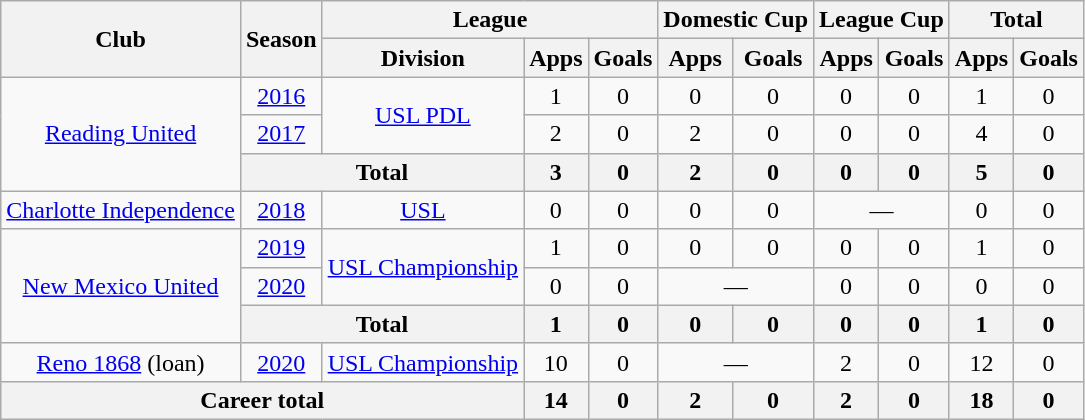<table class="wikitable" style="text-align:center;">
<tr>
<th rowspan="2">Club</th>
<th rowspan="2">Season</th>
<th colspan="3">League</th>
<th colspan="2">Domestic Cup</th>
<th colspan="2">League Cup</th>
<th colspan="2">Total</th>
</tr>
<tr>
<th>Division</th>
<th>Apps</th>
<th>Goals</th>
<th>Apps</th>
<th>Goals</th>
<th>Apps</th>
<th>Goals</th>
<th>Apps</th>
<th>Goals</th>
</tr>
<tr>
<td rowspan="3"><a href='#'>Reading United</a></td>
<td><a href='#'>2016</a></td>
<td rowspan="2"><a href='#'>USL PDL</a></td>
<td>1</td>
<td>0</td>
<td>0</td>
<td>0</td>
<td>0</td>
<td>0</td>
<td>1</td>
<td>0</td>
</tr>
<tr>
<td><a href='#'>2017</a></td>
<td>2</td>
<td>0</td>
<td>2</td>
<td>0</td>
<td>0</td>
<td>0</td>
<td>4</td>
<td>0</td>
</tr>
<tr>
<th colspan="2">Total</th>
<th>3</th>
<th>0</th>
<th>2</th>
<th>0</th>
<th>0</th>
<th>0</th>
<th>5</th>
<th>0</th>
</tr>
<tr>
<td><a href='#'>Charlotte Independence</a></td>
<td><a href='#'>2018</a></td>
<td><a href='#'>USL</a></td>
<td>0</td>
<td>0</td>
<td>0</td>
<td>0</td>
<td colspan="2">—</td>
<td>0</td>
<td>0</td>
</tr>
<tr>
<td rowspan="3"><a href='#'>New Mexico United</a></td>
<td><a href='#'>2019</a></td>
<td rowspan="2"><a href='#'>USL Championship</a></td>
<td>1</td>
<td>0</td>
<td>0</td>
<td>0</td>
<td>0</td>
<td>0</td>
<td>1</td>
<td>0</td>
</tr>
<tr>
<td><a href='#'>2020</a></td>
<td>0</td>
<td>0</td>
<td colspan="2">—</td>
<td>0</td>
<td>0</td>
<td>0</td>
<td>0</td>
</tr>
<tr>
<th colspan="2">Total</th>
<th>1</th>
<th>0</th>
<th>0</th>
<th>0</th>
<th>0</th>
<th>0</th>
<th>1</th>
<th>0</th>
</tr>
<tr>
<td><a href='#'>Reno 1868</a> (loan)</td>
<td><a href='#'>2020</a></td>
<td><a href='#'>USL Championship</a></td>
<td>10</td>
<td>0</td>
<td colspan="2">—</td>
<td>2</td>
<td>0</td>
<td>12</td>
<td>0</td>
</tr>
<tr>
<th colspan="3">Career total</th>
<th>14</th>
<th>0</th>
<th>2</th>
<th>0</th>
<th>2</th>
<th>0</th>
<th>18</th>
<th>0</th>
</tr>
</table>
